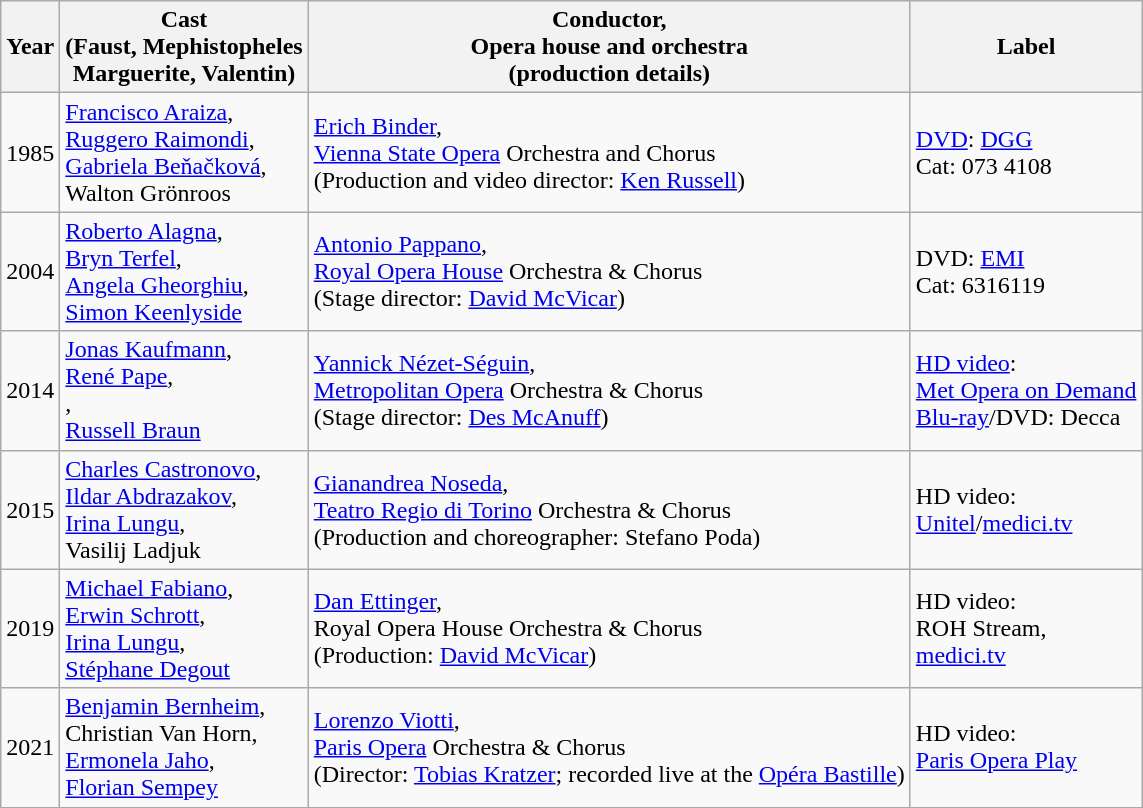<table class="wikitable"">
<tr>
<th>Year</th>
<th>Cast<br>(Faust, Mephistopheles<br>Marguerite, Valentin)</th>
<th>Conductor,<br>Opera house and orchestra<br>(production details)</th>
<th>Label</th>
</tr>
<tr>
<td>1985</td>
<td><a href='#'>Francisco Araiza</a>,<br><a href='#'>Ruggero Raimondi</a>,<br><a href='#'>Gabriela Beňačková</a>,<br>Walton Grönroos</td>
<td><a href='#'>Erich Binder</a>,<br><a href='#'>Vienna State Opera</a> Orchestra and Chorus<br>(Production and video director: <a href='#'>Ken Russell</a>)</td>
<td><a href='#'>DVD</a>: <a href='#'>DGG</a><br>Cat: 073 4108</td>
</tr>
<tr>
<td>2004</td>
<td><a href='#'>Roberto Alagna</a>,<br><a href='#'>Bryn Terfel</a>,<br><a href='#'>Angela Gheorghiu</a>,<br><a href='#'>Simon Keenlyside</a></td>
<td><a href='#'>Antonio Pappano</a>,<br><a href='#'>Royal Opera House</a> Orchestra & Chorus<br>(Stage director: <a href='#'>David McVicar</a>)</td>
<td>DVD: <a href='#'>EMI</a><br>Cat: 6316119</td>
</tr>
<tr>
<td>2014</td>
<td><a href='#'>Jonas Kaufmann</a>,<br><a href='#'>René Pape</a>,<br>,<br><a href='#'>Russell Braun</a></td>
<td><a href='#'>Yannick Nézet-Séguin</a>,<br><a href='#'>Metropolitan Opera</a> Orchestra & Chorus<br>(Stage director: <a href='#'>Des McAnuff</a>)</td>
<td><a href='#'>HD video</a>:<br><a href='#'>Met Opera on Demand</a><br><a href='#'>Blu-ray</a>/DVD: Decca</td>
</tr>
<tr>
<td>2015</td>
<td><a href='#'>Charles Castronovo</a>,<br><a href='#'>Ildar Abdrazakov</a>,<br><a href='#'>Irina Lungu</a>,<br>Vasilij Ladjuk</td>
<td><a href='#'>Gianandrea Noseda</a>,<br><a href='#'>Teatro Regio di Torino</a> Orchestra & Chorus<br>(Production and choreographer: Stefano Poda)</td>
<td>HD video:<br><a href='#'>Unitel</a>/<a href='#'>medici.tv</a></td>
</tr>
<tr>
<td>2019</td>
<td><a href='#'>Michael Fabiano</a>,<br><a href='#'>Erwin Schrott</a>,<br><a href='#'>Irina Lungu</a>,<br><a href='#'>Stéphane Degout</a></td>
<td><a href='#'>Dan Ettinger</a>,<br>Royal Opera House Orchestra & Chorus<br>(Production: <a href='#'>David McVicar</a>)</td>
<td>HD video:<br>ROH Stream,<br><a href='#'>medici.tv</a></td>
</tr>
<tr>
<td>2021</td>
<td><a href='#'>Benjamin Bernheim</a>,<br>Christian Van Horn,<br><a href='#'>Ermonela Jaho</a>,<br><a href='#'>Florian Sempey</a></td>
<td><a href='#'>Lorenzo Viotti</a>,<br><a href='#'>Paris Opera</a> Orchestra & Chorus<br>(Director: <a href='#'>Tobias Kratzer</a>; recorded live at the <a href='#'>Opéra Bastille</a>)</td>
<td>HD video:<br><a href='#'>Paris Opera Play</a></td>
</tr>
<tr>
</tr>
</table>
